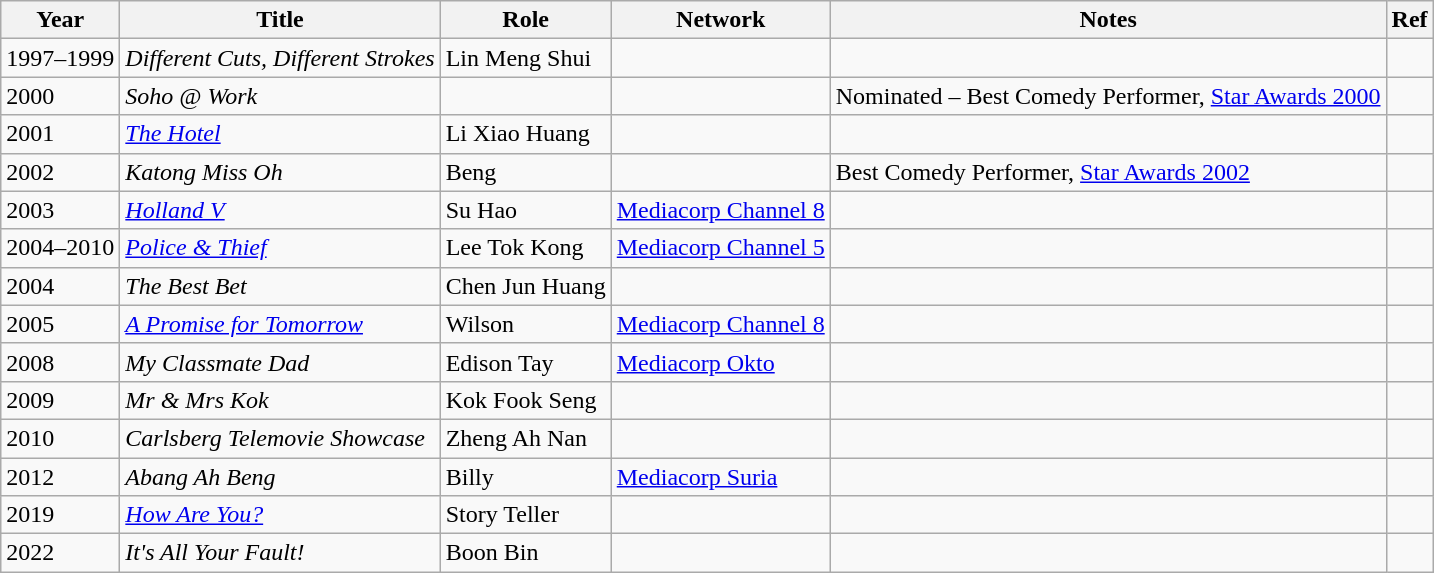<table class="wikitable sortable">
<tr>
<th>Year</th>
<th>Title</th>
<th>Role</th>
<th>Network</th>
<th class="unsortable">Notes</th>
<th class="unsortable">Ref</th>
</tr>
<tr>
<td>1997–1999</td>
<td><em>Different Cuts, Different Strokes</em></td>
<td>Lin Meng Shui</td>
<td></td>
<td></td>
<td></td>
</tr>
<tr>
<td>2000</td>
<td><em>Soho @ Work</em></td>
<td></td>
<td></td>
<td>Nominated – Best Comedy Performer, <a href='#'>Star Awards 2000</a></td>
<td></td>
</tr>
<tr>
<td rowspan="1">2001</td>
<td><em><a href='#'>The Hotel</a></em></td>
<td>Li Xiao Huang</td>
<td></td>
<td></td>
<td></td>
</tr>
<tr>
<td rowspan="1">2002</td>
<td><em>Katong Miss Oh</em></td>
<td>Beng</td>
<td></td>
<td>Best Comedy Performer, <a href='#'>Star Awards 2002</a></td>
<td></td>
</tr>
<tr>
<td>2003</td>
<td><em><a href='#'>Holland V</a></em></td>
<td>Su Hao</td>
<td><a href='#'>Mediacorp Channel 8</a></td>
<td></td>
<td></td>
</tr>
<tr>
<td>2004–2010</td>
<td><em><a href='#'>Police & Thief</a></em></td>
<td>Lee Tok Kong</td>
<td><a href='#'>Mediacorp Channel 5</a></td>
<td></td>
<td></td>
</tr>
<tr>
<td>2004</td>
<td><em>The Best Bet</em></td>
<td>Chen Jun Huang</td>
<td></td>
<td></td>
<td></td>
</tr>
<tr>
<td>2005</td>
<td><em><a href='#'>A Promise for Tomorrow</a></em></td>
<td>Wilson</td>
<td><a href='#'>Mediacorp Channel 8</a></td>
<td></td>
<td></td>
</tr>
<tr>
<td>2008</td>
<td><em>My Classmate Dad</em></td>
<td>Edison Tay</td>
<td><a href='#'>Mediacorp Okto</a></td>
<td></td>
<td></td>
</tr>
<tr>
<td rowspan="1">2009</td>
<td><em>Mr & Mrs Kok</em></td>
<td>Kok Fook Seng</td>
<td></td>
<td></td>
<td></td>
</tr>
<tr>
<td>2010</td>
<td><em>Carlsberg Telemovie Showcase</em></td>
<td>Zheng Ah Nan</td>
<td></td>
<td></td>
<td></td>
</tr>
<tr>
<td>2012</td>
<td><em>Abang Ah Beng</em></td>
<td>Billy</td>
<td><a href='#'>Mediacorp Suria</a></td>
<td></td>
<td></td>
</tr>
<tr>
<td>2019</td>
<td><em><a href='#'>How Are You?</a></em></td>
<td>Story Teller</td>
<td></td>
<td></td>
<td></td>
</tr>
<tr>
<td>2022</td>
<td><em>It's All Your Fault!</em></td>
<td>Boon Bin</td>
<td></td>
<td></td>
<td></td>
</tr>
</table>
